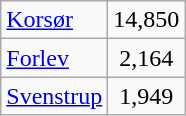<table class="wikitable" style="float:left; margin-right:1em">
<tr>
<td><a href='#'>Korsør</a></td>
<td align="center">14,850</td>
</tr>
<tr>
<td><a href='#'>Forlev</a></td>
<td align="center">2,164</td>
</tr>
<tr>
<td><a href='#'>Svenstrup</a></td>
<td align="center">1,949</td>
</tr>
</table>
